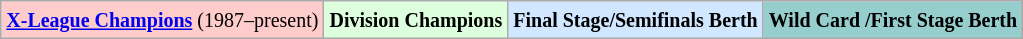<table class="wikitable">
<tr>
<td bgcolor="#FFCCCC"><small><strong><a href='#'>X-League Champions</a></strong> (1987–present)</small></td>
<td bgcolor="#DDFFDD"><small><strong>Division Champions</strong></small></td>
<td bgcolor="#D0E7FF"><small><strong>Final Stage/Semifinals Berth</strong></small></td>
<td bgcolor="#96CDCD"><small><strong>Wild Card /First Stage Berth</strong></small></td>
</tr>
</table>
